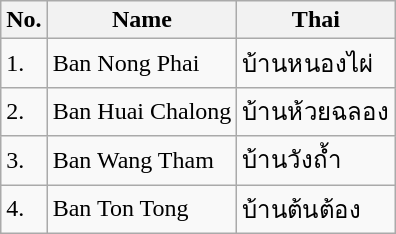<table class="wikitable sortable">
<tr>
<th>No.</th>
<th>Name</th>
<th>Thai</th>
</tr>
<tr>
<td>1.</td>
<td>Ban Nong Phai</td>
<td>บ้านหนองไผ่</td>
</tr>
<tr>
<td>2.</td>
<td>Ban Huai Chalong</td>
<td>บ้านห้วยฉลอง</td>
</tr>
<tr>
<td>3.</td>
<td>Ban Wang Tham</td>
<td>บ้านวังถ้ำ</td>
</tr>
<tr>
<td>4.</td>
<td>Ban Ton Tong</td>
<td>บ้านต้นต้อง</td>
</tr>
</table>
